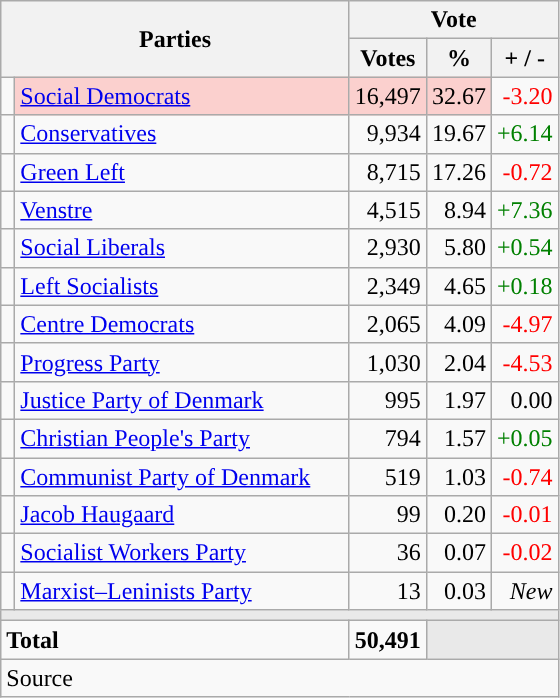<table class="wikitable" style="text-align:right;">
<tr>
<th style="text-align:centre;" rowspan="2" colspan="2" width="225">Parties</th>
<th colspan="3">Vote</th>
</tr>
<tr>
<th width="15">Votes</th>
<th width="15">%</th>
<th width="15">+ / -</th>
</tr>
<tr>
<td width="2" style="color:inherit;background:"></td>
<td bgcolor=#fbd0ce  align="left"><a href='#'>Social Democrats</a></td>
<td bgcolor=#fbd0ce>16,497</td>
<td bgcolor=#fbd0ce>32.67</td>
<td style=color:red;>-3.20</td>
</tr>
<tr>
<td width="2" style="color:inherit;background:"></td>
<td align="left"><a href='#'>Conservatives</a></td>
<td>9,934</td>
<td>19.67</td>
<td style=color:green;>+6.14</td>
</tr>
<tr>
<td width="2" style="color:inherit;background:"></td>
<td align="left"><a href='#'>Green Left</a></td>
<td>8,715</td>
<td>17.26</td>
<td style=color:red;>-0.72</td>
</tr>
<tr>
<td width="2" style="color:inherit;background:"></td>
<td align="left"><a href='#'>Venstre</a></td>
<td>4,515</td>
<td>8.94</td>
<td style=color:green;>+7.36</td>
</tr>
<tr>
<td width="2" style="color:inherit;background:"></td>
<td align="left"><a href='#'>Social Liberals</a></td>
<td>2,930</td>
<td>5.80</td>
<td style=color:green;>+0.54</td>
</tr>
<tr>
<td width="2" style="color:inherit;background:"></td>
<td align="left"><a href='#'>Left Socialists</a></td>
<td>2,349</td>
<td>4.65</td>
<td style=color:green;>+0.18</td>
</tr>
<tr>
<td width="2" style="color:inherit;background:"></td>
<td align="left"><a href='#'>Centre Democrats</a></td>
<td>2,065</td>
<td>4.09</td>
<td style=color:red;>-4.97</td>
</tr>
<tr>
<td width="2" style="color:inherit;background:"></td>
<td align="left"><a href='#'>Progress Party</a></td>
<td>1,030</td>
<td>2.04</td>
<td style=color:red;>-4.53</td>
</tr>
<tr>
<td width="2" style="color:inherit;background:"></td>
<td align="left"><a href='#'>Justice Party of Denmark</a></td>
<td>995</td>
<td>1.97</td>
<td>0.00</td>
</tr>
<tr>
<td width="2" style="color:inherit;background:"></td>
<td align="left"><a href='#'>Christian People's Party</a></td>
<td>794</td>
<td>1.57</td>
<td style=color:green;>+0.05</td>
</tr>
<tr>
<td width="2" style="color:inherit;background:"></td>
<td align="left"><a href='#'>Communist Party of Denmark</a></td>
<td>519</td>
<td>1.03</td>
<td style=color:red;>-0.74</td>
</tr>
<tr>
<td width="2" style="color:inherit;background:"></td>
<td align="left"><a href='#'>Jacob Haugaard</a></td>
<td>99</td>
<td>0.20</td>
<td style=color:red;>-0.01</td>
</tr>
<tr>
<td width="2" style="color:inherit;background:"></td>
<td align="left"><a href='#'>Socialist Workers Party</a></td>
<td>36</td>
<td>0.07</td>
<td style=color:red;>-0.02</td>
</tr>
<tr>
<td width="2" style="color:inherit;background:"></td>
<td align="left"><a href='#'>Marxist–Leninists Party</a></td>
<td>13</td>
<td>0.03</td>
<td><em>New</em></td>
</tr>
<tr>
<td colspan="7" bgcolor="#E9E9E9"></td>
</tr>
<tr>
<td align="left" colspan="2"><strong>Total</strong></td>
<td><strong>50,491</strong></td>
<td bgcolor="#E9E9E9" colspan="2"></td>
</tr>
<tr>
<td align="left" colspan="6">Source</td>
</tr>
</table>
